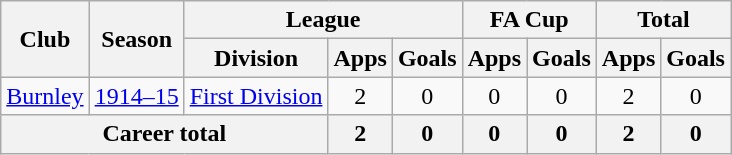<table class="wikitable" style="text-align: center">
<tr>
<th rowspan="2">Club</th>
<th rowspan="2">Season</th>
<th colspan="3">League</th>
<th colspan="2">FA Cup</th>
<th colspan="2">Total</th>
</tr>
<tr>
<th>Division</th>
<th>Apps</th>
<th>Goals</th>
<th>Apps</th>
<th>Goals</th>
<th>Apps</th>
<th>Goals</th>
</tr>
<tr>
<td><a href='#'>Burnley</a></td>
<td><a href='#'>1914–15</a></td>
<td><a href='#'>First Division</a></td>
<td>2</td>
<td>0</td>
<td>0</td>
<td>0</td>
<td>2</td>
<td>0</td>
</tr>
<tr>
<th colspan="3">Career total</th>
<th>2</th>
<th>0</th>
<th>0</th>
<th>0</th>
<th>2</th>
<th>0</th>
</tr>
</table>
